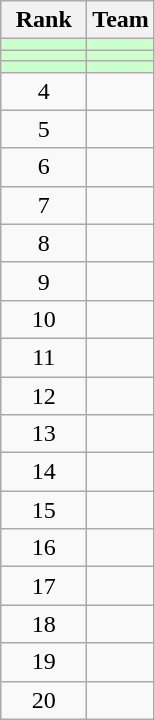<table class="wikitable" style="text-align: center">
<tr>
<th width=50>Rank</th>
<th>Team</th>
</tr>
<tr bgcolor=#ccffcc>
<td></td>
<td align=left></td>
</tr>
<tr bgcolor=#ccffcc>
<td></td>
<td align=left></td>
</tr>
<tr bgcolor=#ccffcc>
<td></td>
<td align=left></td>
</tr>
<tr>
<td>4</td>
<td align=left></td>
</tr>
<tr>
<td>5</td>
<td align=left></td>
</tr>
<tr>
<td>6</td>
<td align=left></td>
</tr>
<tr>
<td>7</td>
<td align=left></td>
</tr>
<tr>
<td>8</td>
<td align=left></td>
</tr>
<tr>
<td>9</td>
<td align=left></td>
</tr>
<tr>
<td>10</td>
<td align=left></td>
</tr>
<tr>
<td>11</td>
<td align=left></td>
</tr>
<tr>
<td>12</td>
<td align=left></td>
</tr>
<tr>
<td>13</td>
<td align=left></td>
</tr>
<tr>
<td>14</td>
<td align=left></td>
</tr>
<tr>
<td>15</td>
<td align=left></td>
</tr>
<tr>
<td>16</td>
<td align=left></td>
</tr>
<tr>
<td>17</td>
<td align=left></td>
</tr>
<tr>
<td>18</td>
<td align=left></td>
</tr>
<tr>
<td>19</td>
<td align=left></td>
</tr>
<tr>
<td>20</td>
<td align=left></td>
</tr>
</table>
